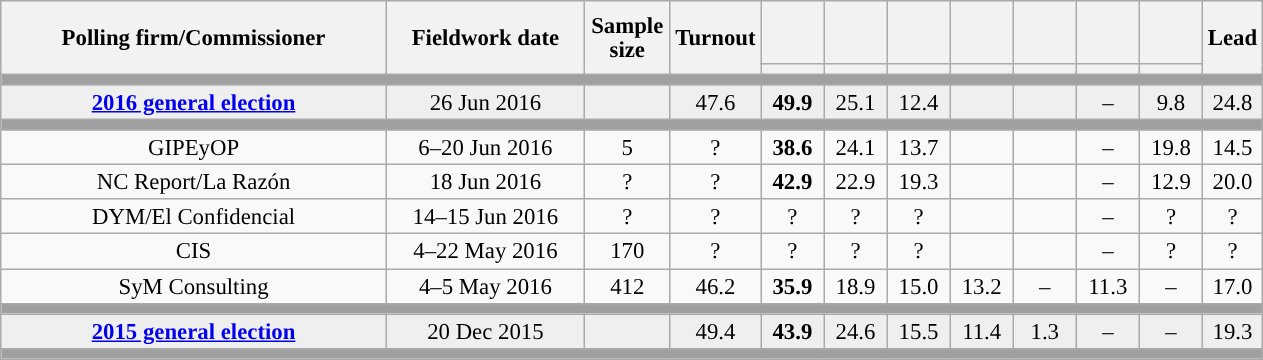<table class="wikitable collapsible collapsed" style="text-align:center; font-size:95%; line-height:16px;">
<tr style="height:42px; background-color:#E9E9E9">
<th style="width:250px;" rowspan="2">Polling firm/Commissioner</th>
<th style="width:125px;" rowspan="2">Fieldwork date</th>
<th style="width:50px;" rowspan="2">Sample size</th>
<th style="width:45px;" rowspan="2">Turnout</th>
<th style="width:35px;"></th>
<th style="width:35px;"></th>
<th style="width:35px;"></th>
<th style="width:35px;"></th>
<th style="width:35px;"></th>
<th style="width:35px;"></th>
<th style="width:35px;"></th>
<th style="width:30px;" rowspan="2">Lead</th>
</tr>
<tr>
<th style="color:inherit;background:"></th>
<th style="color:inherit;background:"></th>
<th style="color:inherit;background:"></th>
<th style="color:inherit;background:"></th>
<th style="color:inherit;background:"></th>
<th style="color:inherit;background:"></th>
<th style="color:inherit;background:"></th>
</tr>
<tr>
<td colspan="12" style="background:#A0A0A0"></td>
</tr>
<tr style="background:#EFEFEF;">
<td><strong><a href='#'>2016 general election</a></strong></td>
<td>26 Jun 2016</td>
<td></td>
<td>47.6</td>
<td><strong>49.9</strong><br></td>
<td>25.1<br></td>
<td>12.4<br></td>
<td></td>
<td></td>
<td>–</td>
<td>9.8<br></td>
<td style="background:">24.8</td>
</tr>
<tr>
<td colspan="12" style="background:#A0A0A0"></td>
</tr>
<tr>
<td>GIPEyOP</td>
<td>6–20 Jun 2016</td>
<td>5</td>
<td>?</td>
<td><strong>38.6</strong><br></td>
<td>24.1<br></td>
<td>13.7<br></td>
<td></td>
<td></td>
<td>–</td>
<td>19.8<br></td>
<td style="background:">14.5</td>
</tr>
<tr>
<td>NC Report/La Razón</td>
<td>18 Jun 2016</td>
<td>?</td>
<td>?</td>
<td><strong>42.9</strong><br></td>
<td>22.9<br></td>
<td>19.3<br></td>
<td></td>
<td></td>
<td>–</td>
<td>12.9<br></td>
<td style="background:">20.0</td>
</tr>
<tr>
<td>DYM/El Confidencial</td>
<td>14–15 Jun 2016</td>
<td>?</td>
<td>?</td>
<td>?<br></td>
<td>?<br></td>
<td>?<br></td>
<td></td>
<td></td>
<td>–</td>
<td>?<br></td>
<td style="background:">?</td>
</tr>
<tr>
<td>CIS</td>
<td>4–22 May 2016</td>
<td>170</td>
<td>?</td>
<td>?<br></td>
<td>?<br></td>
<td>?<br></td>
<td></td>
<td></td>
<td>–</td>
<td>?<br></td>
<td style="background:">?</td>
</tr>
<tr>
<td>SyM Consulting</td>
<td>4–5 May 2016</td>
<td>412</td>
<td>46.2</td>
<td><strong>35.9</strong><br></td>
<td>18.9<br></td>
<td>15.0<br></td>
<td>13.2<br></td>
<td>–</td>
<td>11.3<br></td>
<td>–</td>
<td style="background:">17.0</td>
</tr>
<tr>
<td colspan="12" style="background:#A0A0A0"></td>
</tr>
<tr style="background:#EFEFEF;">
<td><strong><a href='#'>2015 general election</a></strong></td>
<td>20 Dec 2015</td>
<td></td>
<td>49.4</td>
<td><strong>43.9</strong><br></td>
<td>24.6<br></td>
<td>15.5<br></td>
<td>11.4<br></td>
<td>1.3<br></td>
<td>–</td>
<td>–</td>
<td style="background:">19.3</td>
</tr>
<tr>
<td colspan="12" style="background:#A0A0A0"></td>
</tr>
</table>
